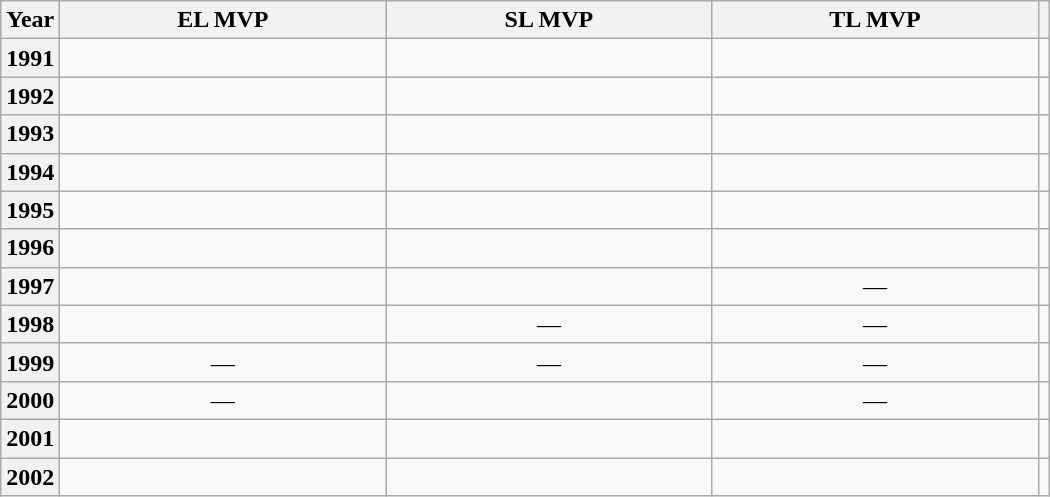<table class="wikitable sortable plainrowheaders" style="text-align:center;">
<tr>
<th>Year</th>
<th width="210px">EL MVP</th>
<th width="210px">SL MVP</th>
<th width="210px">TL MVP</th>
<th class=unsortable></th>
</tr>
<tr>
<th scope="row" style="text-align:center">1991</th>
<td align=left><br></td>
<td align=left><br></td>
<td align=left><br></td>
<td></td>
</tr>
<tr>
<th scope="row" style="text-align:center">1992</th>
<td align=left><br></td>
<td align=left><br></td>
<td align=left><br></td>
<td></td>
</tr>
<tr>
<th scope="row" style="text-align:center">1993</th>
<td align=left><br></td>
<td align=left><br></td>
<td align=left><br></td>
<td></td>
</tr>
<tr>
<th scope="row" style="text-align:center">1994</th>
<td align=left><br></td>
<td align=left><br></td>
<td align=left><br></td>
<td></td>
</tr>
<tr>
<th scope="row" style="text-align:center">1995</th>
<td align=left><br></td>
<td align=left><br></td>
<td align=left><br></td>
<td></td>
</tr>
<tr>
<th scope="row" style="text-align:center">1996</th>
<td align=left><br></td>
<td align=left><br></td>
<td align=left><br></td>
<td></td>
</tr>
<tr>
<th scope="row" style="text-align:center">1997</th>
<td align=left><br></td>
<td align=left><br></td>
<td align=center>—</td>
<td></td>
</tr>
<tr>
<th scope="row" style="text-align:center">1998</th>
<td align=left><br></td>
<td align=center>—</td>
<td align=center>—</td>
<td></td>
</tr>
<tr>
<th scope="row" style="text-align:center">1999</th>
<td align=center>—</td>
<td align=center>—</td>
<td align=center>—</td>
<td></td>
</tr>
<tr>
<th scope="row" style="text-align:center">2000</th>
<td align=center>—</td>
<td align=left><br></td>
<td align=center>—</td>
<td></td>
</tr>
<tr>
<th scope="row" style="text-align:center">2001</th>
<td align=left><br></td>
<td align=left><br></td>
<td align=left><br></td>
<td></td>
</tr>
<tr>
<th scope="row" style="text-align:center">2002</th>
<td align=left><br></td>
<td align=left><br></td>
<td align=left><br></td>
<td></td>
</tr>
</table>
